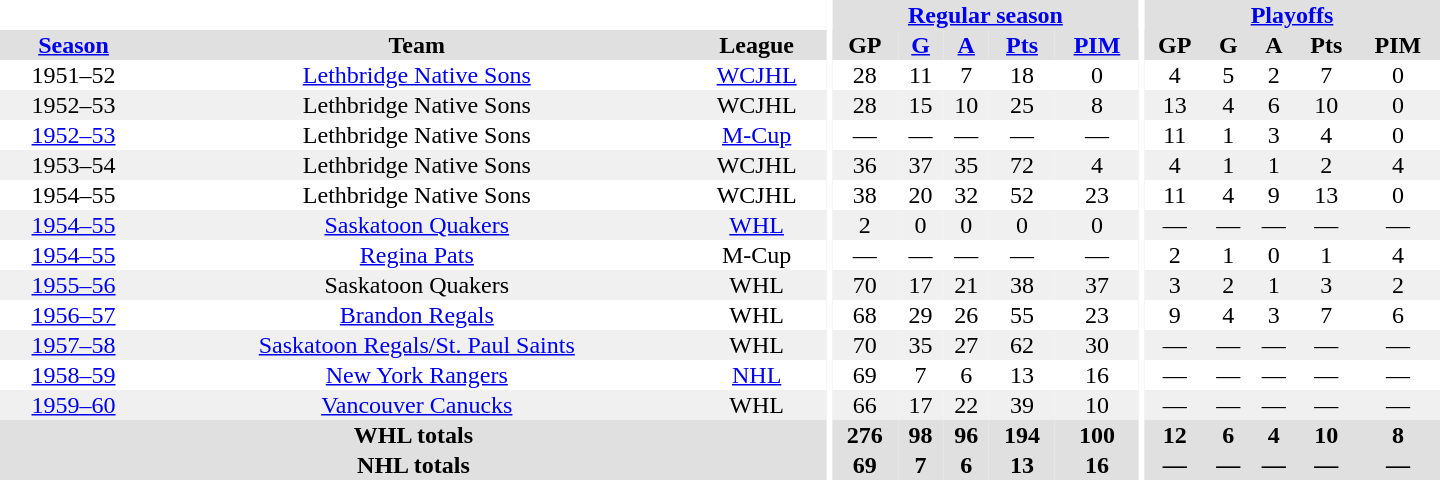<table border="0" cellpadding="1" cellspacing="0" style="text-align:center; width:60em">
<tr bgcolor="#e0e0e0">
<th colspan="3" bgcolor="#ffffff"></th>
<th rowspan="100" bgcolor="#ffffff"></th>
<th colspan="5"><a href='#'>Regular season</a></th>
<th rowspan="100" bgcolor="#ffffff"></th>
<th colspan="5"><a href='#'>Playoffs</a></th>
</tr>
<tr bgcolor="#e0e0e0">
<th><a href='#'>Season</a></th>
<th>Team</th>
<th>League</th>
<th>GP</th>
<th><a href='#'>G</a></th>
<th><a href='#'>A</a></th>
<th><a href='#'>Pts</a></th>
<th><a href='#'>PIM</a></th>
<th>GP</th>
<th>G</th>
<th>A</th>
<th>Pts</th>
<th>PIM</th>
</tr>
<tr>
<td>1951–52</td>
<td><a href='#'>Lethbridge Native Sons</a></td>
<td><a href='#'>WCJHL</a></td>
<td>28</td>
<td>11</td>
<td>7</td>
<td>18</td>
<td>0</td>
<td>4</td>
<td>5</td>
<td>2</td>
<td>7</td>
<td>0</td>
</tr>
<tr bgcolor="#f0f0f0">
<td>1952–53</td>
<td>Lethbridge Native Sons</td>
<td>WCJHL</td>
<td>28</td>
<td>15</td>
<td>10</td>
<td>25</td>
<td>8</td>
<td>13</td>
<td>4</td>
<td>6</td>
<td>10</td>
<td>0</td>
</tr>
<tr>
<td><a href='#'>1952–53</a></td>
<td>Lethbridge Native Sons</td>
<td><a href='#'>M-Cup</a></td>
<td>—</td>
<td>—</td>
<td>—</td>
<td>—</td>
<td>—</td>
<td>11</td>
<td>1</td>
<td>3</td>
<td>4</td>
<td>0</td>
</tr>
<tr bgcolor="#f0f0f0">
<td>1953–54</td>
<td>Lethbridge Native Sons</td>
<td>WCJHL</td>
<td>36</td>
<td>37</td>
<td>35</td>
<td>72</td>
<td>4</td>
<td>4</td>
<td>1</td>
<td>1</td>
<td>2</td>
<td>4</td>
</tr>
<tr>
<td>1954–55</td>
<td>Lethbridge Native Sons</td>
<td>WCJHL</td>
<td>38</td>
<td>20</td>
<td>32</td>
<td>52</td>
<td>23</td>
<td>11</td>
<td>4</td>
<td>9</td>
<td>13</td>
<td>0</td>
</tr>
<tr bgcolor="#f0f0f0">
<td><a href='#'>1954–55</a></td>
<td><a href='#'>Saskatoon Quakers</a></td>
<td><a href='#'>WHL</a></td>
<td>2</td>
<td>0</td>
<td>0</td>
<td>0</td>
<td>0</td>
<td>—</td>
<td>—</td>
<td>—</td>
<td>—</td>
<td>—</td>
</tr>
<tr>
<td><a href='#'>1954–55</a></td>
<td><a href='#'>Regina Pats</a></td>
<td>M-Cup</td>
<td>—</td>
<td>—</td>
<td>—</td>
<td>—</td>
<td>—</td>
<td>2</td>
<td>1</td>
<td>0</td>
<td>1</td>
<td>4</td>
</tr>
<tr bgcolor="#f0f0f0">
<td><a href='#'>1955–56</a></td>
<td>Saskatoon Quakers</td>
<td>WHL</td>
<td>70</td>
<td>17</td>
<td>21</td>
<td>38</td>
<td>37</td>
<td>3</td>
<td>2</td>
<td>1</td>
<td>3</td>
<td>2</td>
</tr>
<tr>
<td><a href='#'>1956–57</a></td>
<td><a href='#'>Brandon Regals</a></td>
<td>WHL</td>
<td>68</td>
<td>29</td>
<td>26</td>
<td>55</td>
<td>23</td>
<td>9</td>
<td>4</td>
<td>3</td>
<td>7</td>
<td>6</td>
</tr>
<tr bgcolor="#f0f0f0">
<td><a href='#'>1957–58</a></td>
<td><a href='#'>Saskatoon Regals/St. Paul Saints</a></td>
<td>WHL</td>
<td>70</td>
<td>35</td>
<td>27</td>
<td>62</td>
<td>30</td>
<td>—</td>
<td>—</td>
<td>—</td>
<td>—</td>
<td>—</td>
</tr>
<tr>
<td><a href='#'>1958–59</a></td>
<td><a href='#'>New York Rangers</a></td>
<td><a href='#'>NHL</a></td>
<td>69</td>
<td>7</td>
<td>6</td>
<td>13</td>
<td>16</td>
<td>—</td>
<td>—</td>
<td>—</td>
<td>—</td>
<td>—</td>
</tr>
<tr bgcolor="#f0f0f0">
<td><a href='#'>1959–60</a></td>
<td><a href='#'>Vancouver Canucks</a></td>
<td>WHL</td>
<td>66</td>
<td>17</td>
<td>22</td>
<td>39</td>
<td>10</td>
<td>—</td>
<td>—</td>
<td>—</td>
<td>—</td>
<td>—</td>
</tr>
<tr bgcolor="#e0e0e0">
<th colspan="3">WHL totals</th>
<th>276</th>
<th>98</th>
<th>96</th>
<th>194</th>
<th>100</th>
<th>12</th>
<th>6</th>
<th>4</th>
<th>10</th>
<th>8</th>
</tr>
<tr bgcolor="#e0e0e0">
<th colspan="3">NHL totals</th>
<th>69</th>
<th>7</th>
<th>6</th>
<th>13</th>
<th>16</th>
<th>—</th>
<th>—</th>
<th>—</th>
<th>—</th>
<th>—</th>
</tr>
</table>
